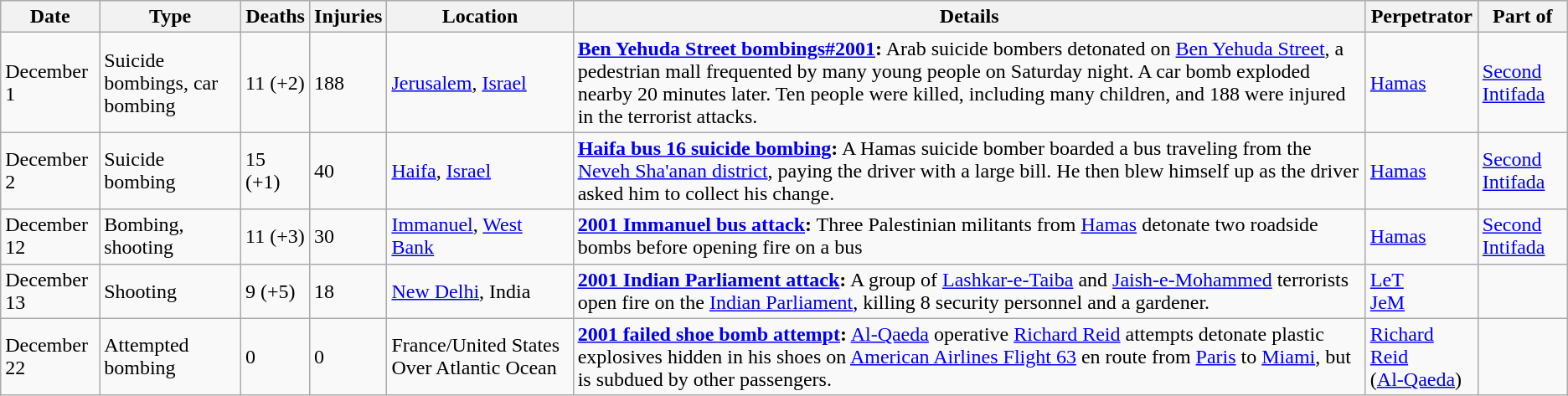<table class="wikitable sortable">
<tr>
<th>Date</th>
<th>Type</th>
<th>Deaths</th>
<th>Injuries</th>
<th>Location</th>
<th>Details</th>
<th>Perpetrator</th>
<th>Part of</th>
</tr>
<tr>
<td>December 1</td>
<td>Suicide bombings, car bombing</td>
<td>11 (+2)</td>
<td>188</td>
<td><a href='#'>Jerusalem</a>, <a href='#'>Israel</a></td>
<td><strong><a href='#'>Ben Yehuda Street bombings#2001</a>:</strong> Arab suicide bombers detonated on <a href='#'>Ben Yehuda Street</a>, a pedestrian mall frequented by many young people on Saturday night. A car bomb exploded nearby 20 minutes later. Ten people were killed, including many children, and 188 were injured in the terrorist attacks.</td>
<td><a href='#'>Hamas</a></td>
<td><a href='#'>Second Intifada</a></td>
</tr>
<tr>
<td>December 2</td>
<td>Suicide bombing</td>
<td>15 (+1)</td>
<td>40</td>
<td><a href='#'>Haifa</a>, <a href='#'>Israel</a></td>
<td><strong><a href='#'>Haifa bus 16 suicide bombing</a>:</strong> A Hamas suicide bomber boarded a bus traveling from the <a href='#'>Neveh Sha'anan district</a>, paying the driver with a large bill. He then blew himself up as the driver asked him to collect his change.</td>
<td><a href='#'>Hamas</a></td>
<td><a href='#'>Second Intifada</a></td>
</tr>
<tr>
<td>December 12</td>
<td>Bombing, shooting</td>
<td>11 (+3)</td>
<td>30</td>
<td><a href='#'>Immanuel</a>, <a href='#'>West Bank</a></td>
<td><strong><a href='#'>2001 Immanuel bus attack</a>:</strong> Three Palestinian militants from <a href='#'>Hamas</a> detonate two roadside bombs before opening fire on a bus</td>
<td><a href='#'>Hamas</a></td>
<td><a href='#'>Second Intifada</a></td>
</tr>
<tr>
<td>December 13</td>
<td>Shooting</td>
<td>9 (+5)</td>
<td>18</td>
<td><a href='#'>New Delhi</a>, India</td>
<td><strong><a href='#'>2001 Indian Parliament attack</a>:</strong> A group of <a href='#'>Lashkar-e-Taiba</a> and <a href='#'>Jaish-e-Mohammed</a> terrorists open fire on the <a href='#'>Indian Parliament</a>, killing 8 security personnel and a gardener.</td>
<td><a href='#'>LeT</a> <br> <a href='#'>JeM</a></td>
<td></td>
</tr>
<tr>
<td>December 22</td>
<td>Attempted bombing</td>
<td>0</td>
<td>0</td>
<td>France/United States Over Atlantic Ocean</td>
<td><strong><a href='#'>2001 failed shoe bomb attempt</a>:</strong> <a href='#'>Al-Qaeda</a> operative <a href='#'>Richard Reid</a> attempts detonate plastic explosives hidden in his shoes on <a href='#'>American Airlines Flight 63</a> en route from <a href='#'>Paris</a> to <a href='#'>Miami</a>, but is subdued by other passengers.</td>
<td><a href='#'>Richard Reid</a> <br> (<a href='#'>Al-Qaeda</a>)</td>
<td></td>
</tr>
</table>
